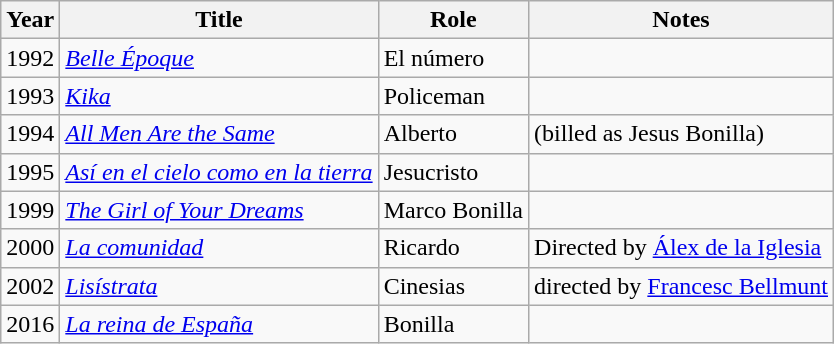<table class="wikitable sortable">
<tr>
<th>Year</th>
<th>Title</th>
<th>Role</th>
<th class="unsortable">Notes</th>
</tr>
<tr>
<td>1992</td>
<td><em><a href='#'>Belle Époque</a></em></td>
<td>El número</td>
<td></td>
</tr>
<tr>
<td>1993</td>
<td><em><a href='#'>Kika</a></em></td>
<td>Policeman</td>
<td></td>
</tr>
<tr>
<td>1994</td>
<td><em><a href='#'>All Men Are the Same</a></em></td>
<td>Alberto</td>
<td>(billed as Jesus Bonilla)</td>
</tr>
<tr>
<td>1995</td>
<td><em><a href='#'>Así en el cielo como en la tierra</a></em></td>
<td>Jesucristo</td>
<td></td>
</tr>
<tr>
<td>1999</td>
<td><em><a href='#'>The Girl of Your Dreams</a></em></td>
<td>Marco Bonilla</td>
<td></td>
</tr>
<tr>
<td>2000</td>
<td><em><a href='#'>La comunidad</a></em></td>
<td>Ricardo</td>
<td>Directed by <a href='#'>Álex de la Iglesia</a></td>
</tr>
<tr>
<td>2002</td>
<td><em><a href='#'>Lisístrata</a></em></td>
<td>Cinesias</td>
<td>directed by <a href='#'>Francesc Bellmunt</a></td>
</tr>
<tr>
<td>2016</td>
<td><em><a href='#'>La reina de España</a></em></td>
<td>Bonilla</td>
<td></td>
</tr>
</table>
